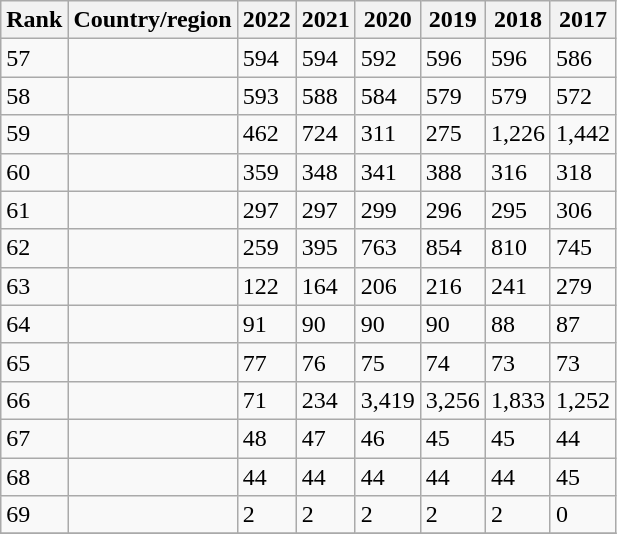<table class="wikitable sortable">
<tr>
<th>Rank</th>
<th>Country/region</th>
<th>2022</th>
<th>2021</th>
<th>2020</th>
<th>2019</th>
<th>2018</th>
<th>2017</th>
</tr>
<tr>
<td>57</td>
<td><em></em></td>
<td align="left">594</td>
<td align="left">594</td>
<td align="left">592</td>
<td align="left">596</td>
<td align="left">596</td>
<td align="left">586</td>
</tr>
<tr>
<td>58</td>
<td></td>
<td align="left">593</td>
<td align="left">588</td>
<td align="left">584</td>
<td align="left">579</td>
<td align="left">579</td>
<td align="left">572</td>
</tr>
<tr>
<td>59</td>
<td></td>
<td align="left">462</td>
<td align="left">724</td>
<td align="left">311</td>
<td align="left">275</td>
<td align="left">1,226</td>
<td align="left">1,442</td>
</tr>
<tr>
<td>60</td>
<td></td>
<td align="left">359</td>
<td align="left">348</td>
<td align="left">341</td>
<td align="left">388</td>
<td align="left">316</td>
<td align="left">318</td>
</tr>
<tr>
<td>61</td>
<td></td>
<td align="left">297</td>
<td align="left">297</td>
<td align="left">299</td>
<td align="left">296</td>
<td align="left">295</td>
<td align="left">306</td>
</tr>
<tr>
<td>62</td>
<td></td>
<td align="left">259</td>
<td align="left">395</td>
<td align="left">763</td>
<td align="left">854</td>
<td align="left">810</td>
<td align="left">745</td>
</tr>
<tr>
<td>63</td>
<td></td>
<td align="left">122</td>
<td align="left">164</td>
<td align="left">206</td>
<td align="left">216</td>
<td align="left">241</td>
<td align="left">279</td>
</tr>
<tr>
<td>64</td>
<td></td>
<td align="left">91</td>
<td align="left">90</td>
<td align="left">90</td>
<td align="left">90</td>
<td align="left">88</td>
<td align="left">87</td>
</tr>
<tr>
<td>65</td>
<td></td>
<td align="left">77</td>
<td align="left">76</td>
<td align="left">75</td>
<td align="left">74</td>
<td align="left">73</td>
<td align="left">73</td>
</tr>
<tr>
<td>66</td>
<td></td>
<td align="left">71</td>
<td align="left">234</td>
<td align="left">3,419</td>
<td align="left">3,256</td>
<td align="left">1,833</td>
<td align="left">1,252</td>
</tr>
<tr>
<td>67</td>
<td></td>
<td align="left">48</td>
<td align="left">47</td>
<td align="left">46</td>
<td align="left">45</td>
<td align="left">45</td>
<td align="left">44</td>
</tr>
<tr>
<td>68</td>
<td></td>
<td align="left">44</td>
<td align="left">44</td>
<td align="left">44</td>
<td align="left">44</td>
<td align="left">44</td>
<td align="left">45</td>
</tr>
<tr>
<td>69</td>
<td></td>
<td align="left">2</td>
<td align="left">2</td>
<td align="left">2</td>
<td align="left">2</td>
<td align="left">2</td>
<td align="left">0</td>
</tr>
<tr>
</tr>
</table>
